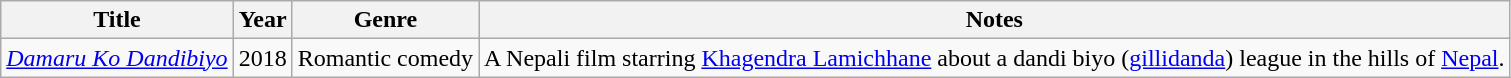<table class="wikitable sortable">
<tr>
<th>Title</th>
<th>Year</th>
<th>Genre</th>
<th>Notes</th>
</tr>
<tr>
<td><em><a href='#'>Damaru Ko Dandibiyo</a></em></td>
<td>2018</td>
<td>Romantic comedy</td>
<td>A Nepali film starring <a href='#'>Khagendra Lamichhane</a> about a dandi biyo (<a href='#'>gillidanda</a>) league in the hills of <a href='#'>Nepal</a>.</td>
</tr>
</table>
